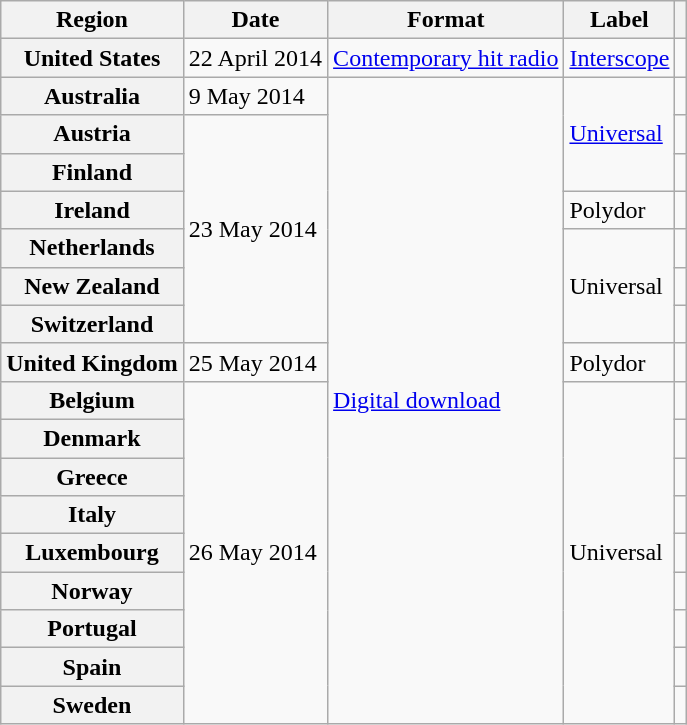<table class="wikitable plainrowheaders">
<tr>
<th scope="col">Region</th>
<th scope="col">Date</th>
<th scope="col">Format</th>
<th scope="col">Label</th>
<th scope="col"></th>
</tr>
<tr>
<th scope="row">United States</th>
<td>22 April 2014</td>
<td><a href='#'>Contemporary hit radio</a></td>
<td><a href='#'>Interscope</a></td>
<td align="center"></td>
</tr>
<tr>
<th scope="row">Australia</th>
<td>9 May 2014</td>
<td rowspan="17"><a href='#'>Digital download</a></td>
<td rowspan="3"><a href='#'>Universal</a></td>
<td align="center"></td>
</tr>
<tr>
<th scope="row">Austria</th>
<td rowspan="6">23 May 2014</td>
<td align="center"></td>
</tr>
<tr>
<th scope="row">Finland</th>
<td align="center"></td>
</tr>
<tr>
<th scope="row">Ireland</th>
<td>Polydor</td>
<td align="center"></td>
</tr>
<tr>
<th scope="row">Netherlands</th>
<td rowspan="3">Universal</td>
<td align="center"></td>
</tr>
<tr>
<th scope="row">New Zealand</th>
<td align="center"></td>
</tr>
<tr>
<th scope="row">Switzerland</th>
<td align="center"></td>
</tr>
<tr>
<th scope="row">United Kingdom</th>
<td>25 May 2014</td>
<td>Polydor</td>
<td align="center"></td>
</tr>
<tr>
<th scope="row">Belgium</th>
<td rowspan="9">26 May 2014</td>
<td rowspan="9">Universal</td>
<td align="center"></td>
</tr>
<tr>
<th scope="row">Denmark</th>
<td align="center"></td>
</tr>
<tr>
<th scope="row">Greece</th>
<td align="center"></td>
</tr>
<tr>
<th scope="row">Italy</th>
<td align="center"></td>
</tr>
<tr>
<th scope="row">Luxembourg</th>
<td align="center"></td>
</tr>
<tr>
<th scope="row">Norway</th>
<td align="center"></td>
</tr>
<tr>
<th scope="row">Portugal</th>
<td align="center"></td>
</tr>
<tr>
<th scope="row">Spain</th>
<td align="center"></td>
</tr>
<tr>
<th scope="row">Sweden</th>
<td align="center"></td>
</tr>
</table>
